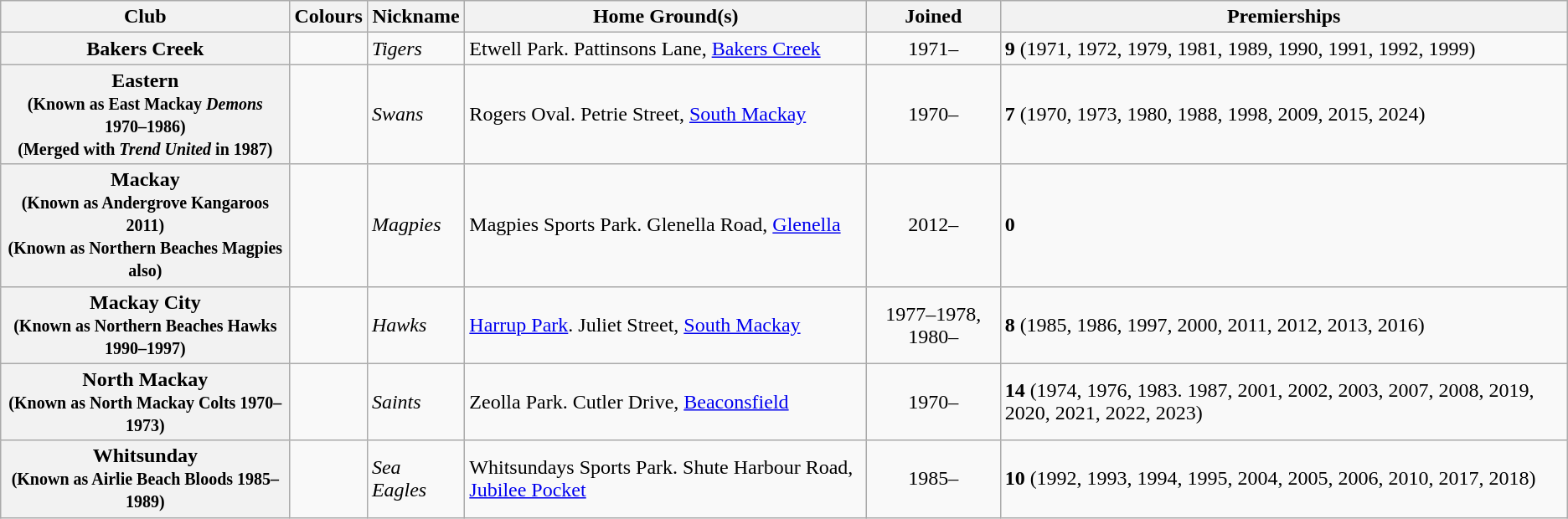<table class="wikitable sortable" style="text-align:left">
<tr>
<th>Club</th>
<th>Colours</th>
<th>Nickname</th>
<th>Home Ground(s)</th>
<th>Joined</th>
<th>Premierships</th>
</tr>
<tr>
<th>Bakers Creek</th>
<td></td>
<td><em>Tigers</em></td>
<td>Etwell Park. Pattinsons Lane, <a href='#'>Bakers Creek</a></td>
<td style="text-align:center;">1971–</td>
<td><strong>9</strong> (1971, 1972, 1979, 1981, 1989, 1990, 1991, 1992, 1999)</td>
</tr>
<tr>
<th>Eastern<br><small>(Known as East Mackay <em>Demons</em> 1970–1986)</small><br><small>(Merged with <em>Trend United</em> in 1987)</small></th>
<td></td>
<td><em>Swans</em></td>
<td>Rogers Oval. Petrie Street, <a href='#'>South Mackay</a></td>
<td style="text-align:center;">1970–</td>
<td><strong>7</strong> (1970, 1973, 1980, 1988, 1998, 2009, 2015, 2024)</td>
</tr>
<tr>
<th>Mackay<br><small>(Known as Andergrove Kangaroos 2011)</small><br><small>(Known as Northern Beaches Magpies also)</small></th>
<td></td>
<td><em>Magpies</em></td>
<td>Magpies Sports Park. Glenella Road, <a href='#'>Glenella</a></td>
<td style="text-align:center;">2012–</td>
<td><strong>0</strong></td>
</tr>
<tr>
<th>Mackay City<br><small>(Known as Northern Beaches Hawks 1990–1997)</small></th>
<td></td>
<td><em>Hawks</em></td>
<td><a href='#'>Harrup Park</a>. Juliet Street, <a href='#'>South Mackay</a></td>
<td style="text-align:center;">1977–1978, 1980–</td>
<td><strong>8</strong> (1985, 1986, 1997, 2000, 2011, 2012, 2013, 2016)</td>
</tr>
<tr>
<th>North Mackay<br><small>(Known as North Mackay Colts 1970–1973)</small></th>
<td></td>
<td><em>Saints</em></td>
<td>Zeolla Park. Cutler Drive, <a href='#'>Beaconsfield</a></td>
<td style="text-align:center;">1970–</td>
<td><strong>14</strong>  (1974, 1976, 1983. 1987, 2001, 2002, 2003, 2007, 2008, 2019, 2020, 2021, 2022, 2023)</td>
</tr>
<tr>
<th>Whitsunday<br><small>(Known as Airlie Beach Bloods 1985–1989)</small></th>
<td></td>
<td><em>Sea Eagles</em></td>
<td>Whitsundays Sports Park. Shute Harbour Road, <a href='#'>Jubilee Pocket</a></td>
<td style="text-align:center;">1985–</td>
<td><strong>10</strong> (1992, 1993, 1994, 1995, 2004, 2005, 2006, 2010, 2017, 2018)</td>
</tr>
</table>
